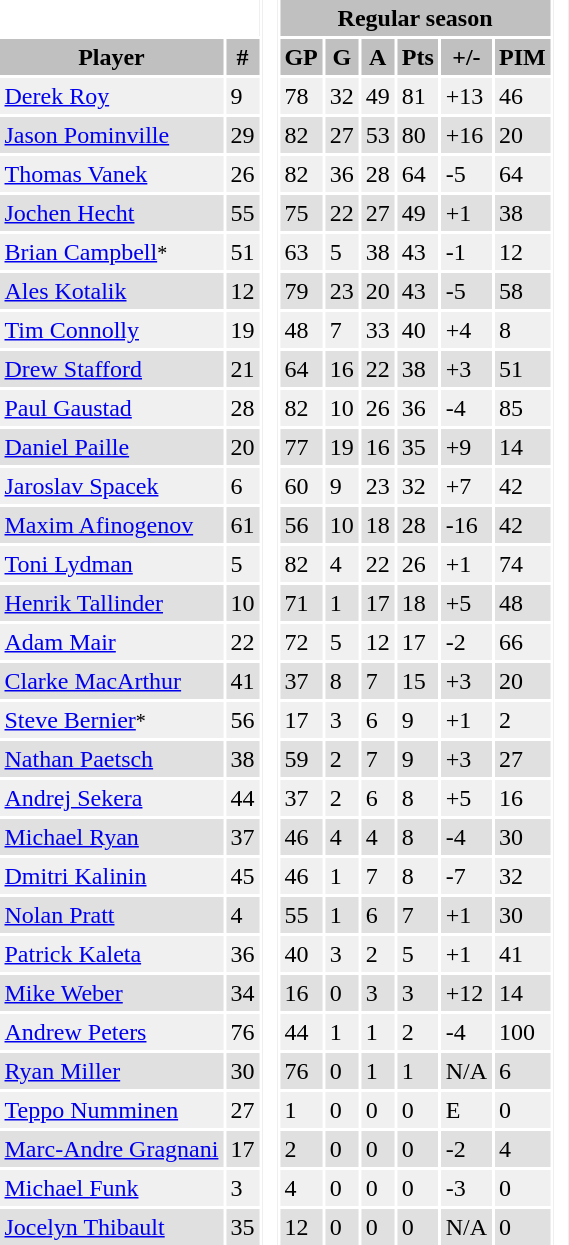<table BORDER="0" CELLPADDING="3" CELLSPACING="2" ID="Table1">
<tr ALIGN="center" bgcolor="#c0c0c0">
<th ALIGN="center" colspan="2" bgcolor="#ffffff"> </th>
<th ALIGN="center" rowspan="99" bgcolor="#ffffff"> </th>
<th ALIGN="center" colspan="6">Regular season</th>
<th ALIGN="center" rowspan="99" bgcolor="#ffffff"> </th>
</tr>
<tr ALIGN="center" bgcolor="#c0c0c0">
<th ALIGN="center">Player</th>
<th ALIGN="center">#</th>
<th ALIGN="center">GP</th>
<th ALIGN="center">G</th>
<th ALIGN="center">A</th>
<th ALIGN="center">Pts</th>
<th ALIGN="center">+/-</th>
<th ALIGN="center">PIM</th>
</tr>
<tr bgcolor="#f0f0f0">
<td><a href='#'>Derek Roy</a></td>
<td>9</td>
<td>78</td>
<td>32</td>
<td>49</td>
<td>81</td>
<td>+13</td>
<td>46</td>
</tr>
<tr bgcolor="#e0e0e0">
<td><a href='#'>Jason Pominville</a></td>
<td>29</td>
<td>82</td>
<td>27</td>
<td>53</td>
<td>80</td>
<td>+16</td>
<td>20</td>
</tr>
<tr bgcolor="#f0f0f0">
<td><a href='#'>Thomas Vanek</a></td>
<td>26</td>
<td>82</td>
<td>36</td>
<td>28</td>
<td>64</td>
<td>-5</td>
<td>64</td>
</tr>
<tr bgcolor="#e0e0e0">
<td><a href='#'>Jochen Hecht</a></td>
<td>55</td>
<td>75</td>
<td>22</td>
<td>27</td>
<td>49</td>
<td>+1</td>
<td>38</td>
</tr>
<tr bgcolor="#f0f0f0">
<td><a href='#'>Brian Campbell</a><small>*</small></td>
<td>51</td>
<td>63</td>
<td>5</td>
<td>38</td>
<td>43</td>
<td>-1</td>
<td>12</td>
</tr>
<tr bgcolor="#e0e0e0">
<td><a href='#'>Ales Kotalik</a></td>
<td>12</td>
<td>79</td>
<td>23</td>
<td>20</td>
<td>43</td>
<td>-5</td>
<td>58</td>
</tr>
<tr bgcolor="#f0f0f0">
<td><a href='#'>Tim Connolly</a></td>
<td>19</td>
<td>48</td>
<td>7</td>
<td>33</td>
<td>40</td>
<td>+4</td>
<td>8</td>
</tr>
<tr bgcolor="#e0e0e0">
<td><a href='#'>Drew Stafford</a></td>
<td>21</td>
<td>64</td>
<td>16</td>
<td>22</td>
<td>38</td>
<td>+3</td>
<td>51</td>
</tr>
<tr bgcolor="#f0f0f0">
<td><a href='#'>Paul Gaustad</a></td>
<td>28</td>
<td>82</td>
<td>10</td>
<td>26</td>
<td>36</td>
<td>-4</td>
<td>85</td>
</tr>
<tr bgcolor="#e0e0e0">
<td><a href='#'>Daniel Paille</a></td>
<td>20</td>
<td>77</td>
<td>19</td>
<td>16</td>
<td>35</td>
<td>+9</td>
<td>14</td>
</tr>
<tr bgcolor="#f0f0f0">
<td><a href='#'>Jaroslav Spacek</a></td>
<td>6</td>
<td>60</td>
<td>9</td>
<td>23</td>
<td>32</td>
<td>+7</td>
<td>42</td>
</tr>
<tr bgcolor="#e0e0e0">
<td><a href='#'>Maxim Afinogenov</a></td>
<td>61</td>
<td>56</td>
<td>10</td>
<td>18</td>
<td>28</td>
<td>-16</td>
<td>42</td>
</tr>
<tr bgcolor="#f0f0f0">
<td><a href='#'>Toni Lydman</a></td>
<td>5</td>
<td>82</td>
<td>4</td>
<td>22</td>
<td>26</td>
<td>+1</td>
<td>74</td>
</tr>
<tr bgcolor="#e0e0e0">
<td><a href='#'>Henrik Tallinder</a></td>
<td>10</td>
<td>71</td>
<td>1</td>
<td>17</td>
<td>18</td>
<td>+5</td>
<td>48</td>
</tr>
<tr bgcolor="#f0f0f0">
<td><a href='#'>Adam Mair</a></td>
<td>22</td>
<td>72</td>
<td>5</td>
<td>12</td>
<td>17</td>
<td>-2</td>
<td>66</td>
</tr>
<tr bgcolor="#e0e0e0">
<td><a href='#'>Clarke MacArthur</a></td>
<td>41</td>
<td>37</td>
<td>8</td>
<td>7</td>
<td>15</td>
<td>+3</td>
<td>20</td>
</tr>
<tr bgcolor="#f0f0f0">
<td><a href='#'>Steve Bernier</a><small>*</small></td>
<td>56</td>
<td>17</td>
<td>3</td>
<td>6</td>
<td>9</td>
<td>+1</td>
<td>2</td>
</tr>
<tr bgcolor="#e0e0e0">
<td><a href='#'>Nathan Paetsch</a></td>
<td>38</td>
<td>59</td>
<td>2</td>
<td>7</td>
<td>9</td>
<td>+3</td>
<td>27</td>
</tr>
<tr bgcolor="#f0f0f0">
<td><a href='#'>Andrej Sekera</a></td>
<td>44</td>
<td>37</td>
<td>2</td>
<td>6</td>
<td>8</td>
<td>+5</td>
<td>16</td>
</tr>
<tr bgcolor="#e0e0e0">
<td><a href='#'>Michael Ryan</a></td>
<td>37</td>
<td>46</td>
<td>4</td>
<td>4</td>
<td>8</td>
<td>-4</td>
<td>30</td>
</tr>
<tr bgcolor="#f0f0f0">
<td><a href='#'>Dmitri Kalinin</a></td>
<td>45</td>
<td>46</td>
<td>1</td>
<td>7</td>
<td>8</td>
<td>-7</td>
<td>32</td>
</tr>
<tr bgcolor="#e0e0e0">
<td><a href='#'>Nolan Pratt</a></td>
<td>4</td>
<td>55</td>
<td>1</td>
<td>6</td>
<td>7</td>
<td>+1</td>
<td>30</td>
</tr>
<tr bgcolor="#f0f0f0">
<td><a href='#'>Patrick Kaleta</a></td>
<td>36</td>
<td>40</td>
<td>3</td>
<td>2</td>
<td>5</td>
<td>+1</td>
<td>41</td>
</tr>
<tr bgcolor="#e0e0e0">
<td><a href='#'>Mike Weber</a></td>
<td>34</td>
<td>16</td>
<td>0</td>
<td>3</td>
<td>3</td>
<td>+12</td>
<td>14</td>
</tr>
<tr bgcolor="#f0f0f0">
<td><a href='#'>Andrew Peters</a></td>
<td>76</td>
<td>44</td>
<td>1</td>
<td>1</td>
<td>2</td>
<td>-4</td>
<td>100</td>
</tr>
<tr bgcolor="#e0e0e0">
<td><a href='#'>Ryan Miller</a></td>
<td>30</td>
<td>76</td>
<td>0</td>
<td>1</td>
<td>1</td>
<td>N/A</td>
<td>6</td>
</tr>
<tr bgcolor="#f0f0f0">
<td><a href='#'>Teppo Numminen</a></td>
<td>27</td>
<td>1</td>
<td>0</td>
<td>0</td>
<td>0</td>
<td>E</td>
<td>0</td>
</tr>
<tr bgcolor="#e0e0e0">
<td><a href='#'>Marc-Andre Gragnani</a></td>
<td>17</td>
<td>2</td>
<td>0</td>
<td>0</td>
<td>0</td>
<td>-2</td>
<td>4</td>
</tr>
<tr bgcolor="#f0f0f0">
<td><a href='#'>Michael Funk</a></td>
<td>3</td>
<td>4</td>
<td>0</td>
<td>0</td>
<td>0</td>
<td>-3</td>
<td>0</td>
</tr>
<tr bgcolor="#e0e0e0">
<td><a href='#'>Jocelyn Thibault</a></td>
<td>35</td>
<td>12</td>
<td>0</td>
<td>0</td>
<td>0</td>
<td>N/A</td>
<td>0</td>
</tr>
</table>
